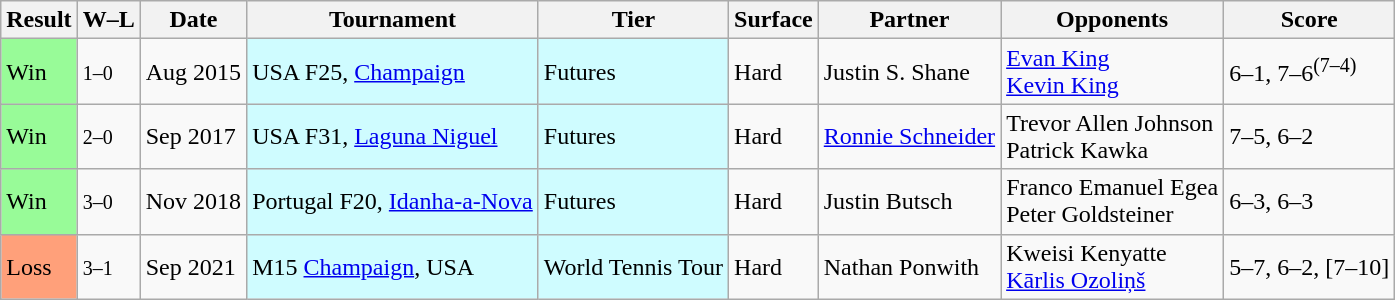<table class="sortable wikitable">
<tr>
<th>Result</th>
<th class="unsortable">W–L</th>
<th>Date</th>
<th>Tournament</th>
<th>Tier</th>
<th>Surface</th>
<th>Partner</th>
<th>Opponents</th>
<th class="unsortable">Score</th>
</tr>
<tr>
<td bgcolor=98fb98>Win</td>
<td><small>1–0</small></td>
<td>Aug 2015</td>
<td bgcolor=cffcff>USA F25, <a href='#'>Champaign</a></td>
<td bgcolor=cffcff>Futures</td>
<td>Hard</td>
<td> Justin S. Shane</td>
<td> <a href='#'>Evan King</a> <br>  <a href='#'>Kevin King</a></td>
<td>6–1, 7–6<sup>(7–4)</sup></td>
</tr>
<tr>
<td bgcolor=98fb98>Win</td>
<td><small>2–0</small></td>
<td>Sep 2017</td>
<td bgcolor=cffcff>USA F31, <a href='#'>Laguna Niguel</a></td>
<td bgcolor=cffcff>Futures</td>
<td>Hard</td>
<td> <a href='#'>Ronnie Schneider</a></td>
<td> Trevor Allen Johnson <br>  Patrick Kawka</td>
<td>7–5, 6–2</td>
</tr>
<tr>
<td bgcolor=98fb98>Win</td>
<td><small>3–0</small></td>
<td>Nov 2018</td>
<td bgcolor=cffcff>Portugal F20, <a href='#'>Idanha-a-Nova</a></td>
<td bgcolor=cffcff>Futures</td>
<td>Hard</td>
<td> Justin Butsch</td>
<td> Franco Emanuel Egea <br>  Peter Goldsteiner</td>
<td>6–3, 6–3</td>
</tr>
<tr>
<td bgcolor=FFA07A>Loss</td>
<td><small>3–1</small></td>
<td>Sep 2021</td>
<td bgcolor=cffcff>M15 <a href='#'>Champaign</a>, USA</td>
<td bgcolor=cffcff>World Tennis Tour</td>
<td>Hard</td>
<td> Nathan Ponwith</td>
<td> Kweisi Kenyatte <br>  <a href='#'>Kārlis Ozoliņš</a></td>
<td>5–7, 6–2, [7–10]</td>
</tr>
</table>
